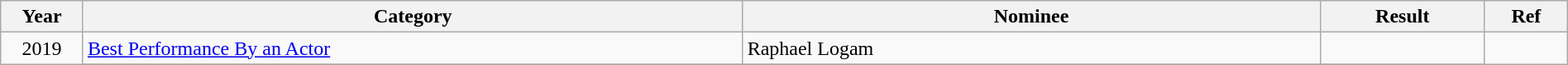<table class="wikitable sortable plainrowheaders" style="width:100%;">
<tr>
<th scope="col" width="5%">Year</th>
<th scope="col" width="40%">Category</th>
<th scope="col" width="35%">Nominee</th>
<th scope="col" width="10%">Result</th>
<th scope="col" width="5%">Ref</th>
</tr>
<tr>
<td rowspan=12, style="text-align:center;">2019</td>
<td><a href='#'>Best Performance By an Actor</a></td>
<td>Raphael Logam</td>
<td></td>
<td align="center" rowspan="12"></td>
</tr>
<tr>
</tr>
</table>
